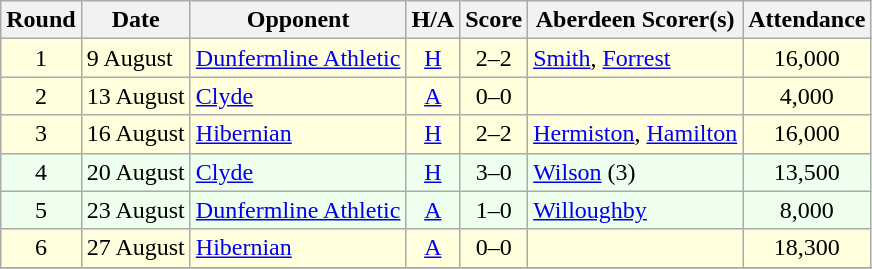<table class="wikitable" style="text-align:center">
<tr>
<th>Round</th>
<th>Date</th>
<th>Opponent</th>
<th>H/A</th>
<th>Score</th>
<th>Aberdeen Scorer(s)</th>
<th>Attendance</th>
</tr>
<tr bgcolor=#FFFFDD>
<td>1</td>
<td align=left>9 August</td>
<td align=left><a href='#'>Dunfermline Athletic</a></td>
<td><a href='#'>H</a></td>
<td>2–2</td>
<td align=left><a href='#'>Smith</a>, <a href='#'>Forrest</a></td>
<td>16,000</td>
</tr>
<tr bgcolor=#FFFFDD>
<td>2</td>
<td align=left>13 August</td>
<td align=left><a href='#'>Clyde</a></td>
<td><a href='#'>A</a></td>
<td>0–0</td>
<td align=left></td>
<td>4,000</td>
</tr>
<tr bgcolor=#FFFFDD>
<td>3</td>
<td align=left>16 August</td>
<td align=left><a href='#'>Hibernian</a></td>
<td><a href='#'>H</a></td>
<td>2–2</td>
<td align=left><a href='#'>Hermiston</a>, <a href='#'>Hamilton</a></td>
<td>16,000</td>
</tr>
<tr bgcolor=#EEFFEE>
<td>4</td>
<td align=left>20 August</td>
<td align=left><a href='#'>Clyde</a></td>
<td><a href='#'>H</a></td>
<td>3–0</td>
<td align=left><a href='#'>Wilson</a> (3)</td>
<td>13,500</td>
</tr>
<tr bgcolor=#EEFFEE>
<td>5</td>
<td align=left>23 August</td>
<td align=left><a href='#'>Dunfermline Athletic</a></td>
<td><a href='#'>A</a></td>
<td>1–0</td>
<td align=left><a href='#'>Willoughby</a></td>
<td>8,000</td>
</tr>
<tr bgcolor=#FFFFDD>
<td>6</td>
<td align=left>27 August</td>
<td align=left><a href='#'>Hibernian</a></td>
<td><a href='#'>A</a></td>
<td>0–0</td>
<td align=left></td>
<td>18,300</td>
</tr>
<tr>
</tr>
</table>
